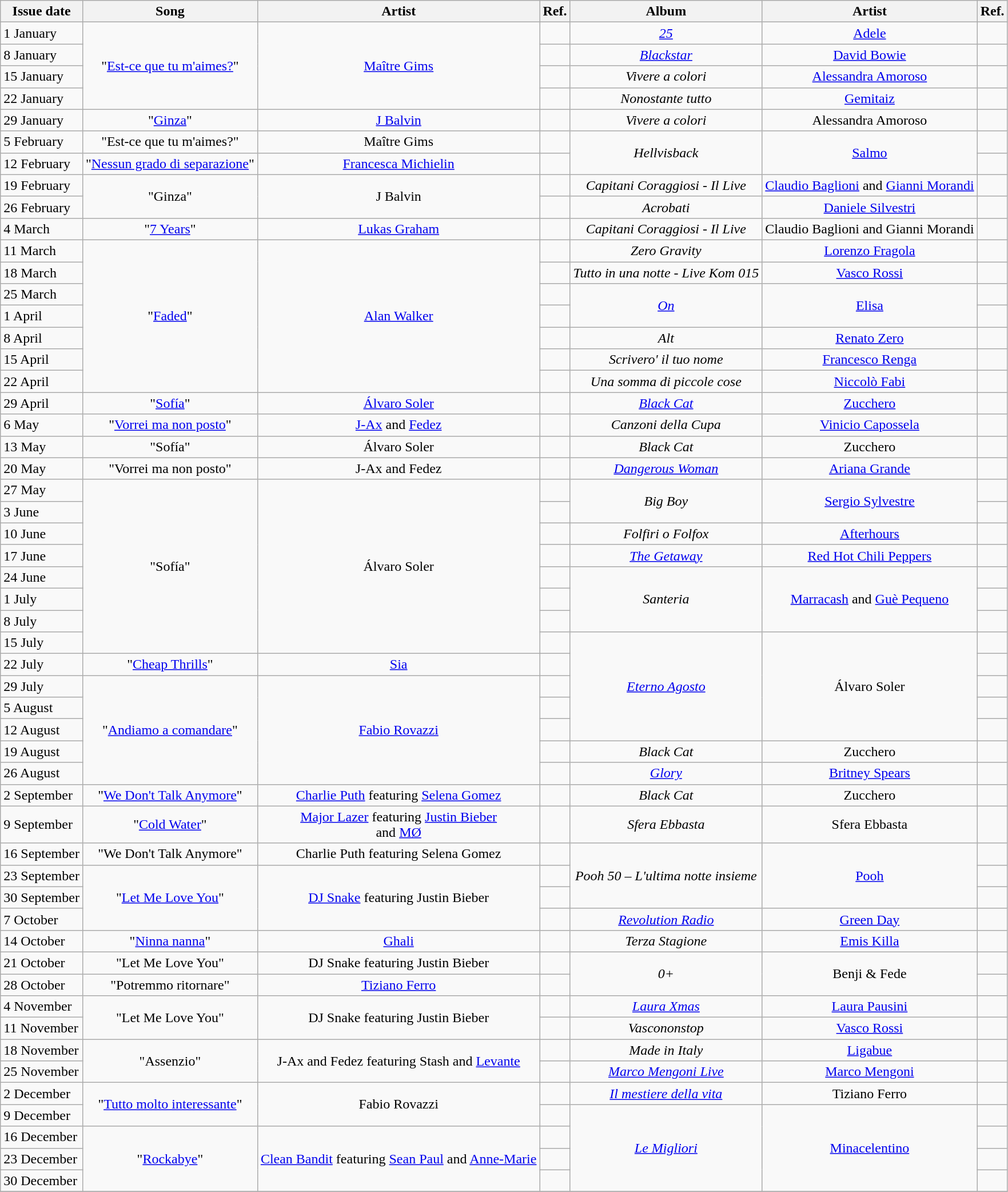<table class="wikitable">
<tr>
<th>Issue date</th>
<th>Song</th>
<th>Artist</th>
<th>Ref.</th>
<th>Album</th>
<th>Artist</th>
<th>Ref.</th>
</tr>
<tr>
<td>1 January</td>
<td align="center" rowspan="4">"<a href='#'>Est-ce que tu m'aimes?</a>"</td>
<td align="center" rowspan="4"><a href='#'>Maître Gims</a></td>
<td align="center"></td>
<td align="center"><em><a href='#'>25</a></em></td>
<td align="center"><a href='#'>Adele</a></td>
<td align="center"></td>
</tr>
<tr>
<td>8 January</td>
<td align="center"></td>
<td align="center"><em><a href='#'>Blackstar</a></em></td>
<td align="center"><a href='#'>David Bowie</a></td>
<td align="center"></td>
</tr>
<tr>
<td>15 January</td>
<td align="center"></td>
<td align="center"><em>Vivere a colori</em></td>
<td align="center"><a href='#'>Alessandra Amoroso</a></td>
<td align="center"></td>
</tr>
<tr>
<td>22 January</td>
<td align="center"></td>
<td align="center"><em>Nonostante tutto</em></td>
<td align="center"><a href='#'>Gemitaiz</a></td>
<td align="center"></td>
</tr>
<tr>
<td>29 January</td>
<td align="center">"<a href='#'>Ginza</a>"</td>
<td align="center"><a href='#'>J Balvin</a></td>
<td align="center"></td>
<td align="center"><em>Vivere a colori</em></td>
<td align="center">Alessandra Amoroso</td>
<td align="center"></td>
</tr>
<tr>
<td>5 February</td>
<td align="center">"Est-ce que tu m'aimes?"</td>
<td align="center">Maître Gims</td>
<td align="center"></td>
<td align="center" rowspan="2"><em>Hellvisback</em></td>
<td align="center" rowspan="2"><a href='#'>Salmo</a></td>
<td align="center"></td>
</tr>
<tr>
<td>12 February</td>
<td align="center">"<a href='#'>Nessun grado di separazione</a>"</td>
<td align="center"><a href='#'>Francesca Michielin</a></td>
<td align="center"></td>
<td align="center"></td>
</tr>
<tr>
<td>19 February</td>
<td align="center" rowspan="2">"Ginza"</td>
<td align="center" rowspan="2">J Balvin</td>
<td align="center"></td>
<td align="center"><em>Capitani Coraggiosi - Il Live</em></td>
<td align="center"><a href='#'>Claudio Baglioni</a> and <a href='#'>Gianni Morandi</a></td>
<td align="center"></td>
</tr>
<tr>
<td>26 February</td>
<td align="center"></td>
<td align="center"><em>Acrobati</em></td>
<td align="center"><a href='#'>Daniele Silvestri</a></td>
<td align="center"></td>
</tr>
<tr>
<td>4 March</td>
<td align="center">"<a href='#'>7 Years</a>"</td>
<td align="center"><a href='#'>Lukas Graham</a></td>
<td align="center"></td>
<td align="center"><em>Capitani Coraggiosi - Il Live</em></td>
<td align="center">Claudio Baglioni and Gianni Morandi</td>
<td align="center"></td>
</tr>
<tr>
<td>11 March</td>
<td align="center" rowspan="7">"<a href='#'>Faded</a>"</td>
<td align="center" rowspan="7"><a href='#'>Alan Walker</a></td>
<td align="center"></td>
<td align="center"><em>Zero Gravity</em></td>
<td align="center"><a href='#'>Lorenzo Fragola</a></td>
<td align="center"></td>
</tr>
<tr>
<td>18 March</td>
<td align="center"></td>
<td align="center"><em>Tutto in una notte - Live Kom 015</em></td>
<td align="center"><a href='#'>Vasco Rossi</a></td>
<td align="center"></td>
</tr>
<tr>
<td>25 March</td>
<td align="center"></td>
<td align="center" rowspan="2"><em><a href='#'>On</a></em></td>
<td align="center" rowspan="2"><a href='#'>Elisa</a></td>
<td align="center"></td>
</tr>
<tr>
<td>1 April</td>
<td align="center"></td>
<td align="center"></td>
</tr>
<tr>
<td>8 April</td>
<td align="center"></td>
<td align="center"><em>Alt</em></td>
<td align="center"><a href='#'>Renato Zero</a></td>
<td align="center"></td>
</tr>
<tr>
<td>15 April</td>
<td align="center"></td>
<td align="center"><em>Scrivero' il tuo nome</em></td>
<td align="center"><a href='#'>Francesco Renga</a></td>
<td align="center"></td>
</tr>
<tr>
<td>22 April</td>
<td align="center"></td>
<td align="center"><em>Una somma di piccole cose</em></td>
<td align="center"><a href='#'>Niccolò Fabi</a></td>
<td align="center"></td>
</tr>
<tr>
<td>29 April</td>
<td align="center">"<a href='#'>Sofía</a>"</td>
<td align="center"><a href='#'>Álvaro Soler</a></td>
<td align="center"></td>
<td align="center"><em><a href='#'>Black Cat</a></em></td>
<td align="center"><a href='#'>Zucchero</a></td>
<td align="center"></td>
</tr>
<tr>
<td>6 May</td>
<td align="center">"<a href='#'>Vorrei ma non posto</a>"</td>
<td align="center"><a href='#'>J-Ax</a> and <a href='#'>Fedez</a></td>
<td align="center"></td>
<td align="center"><em>Canzoni della Cupa</em></td>
<td align="center"><a href='#'>Vinicio Capossela</a></td>
<td align="center"></td>
</tr>
<tr>
<td>13 May</td>
<td align="center">"Sofía"</td>
<td align="center">Álvaro Soler</td>
<td align="center"></td>
<td align="center"><em>Black Cat</em></td>
<td align="center">Zucchero</td>
<td align="center"></td>
</tr>
<tr>
<td>20 May</td>
<td align="center">"Vorrei ma non posto"</td>
<td align="center">J-Ax and Fedez</td>
<td align="center"></td>
<td align="center"><em><a href='#'>Dangerous Woman</a></em></td>
<td align="center"><a href='#'>Ariana Grande</a></td>
<td align="center"></td>
</tr>
<tr>
<td>27 May</td>
<td align="center" rowspan="8">"Sofía"</td>
<td align="center" rowspan="8">Álvaro Soler</td>
<td align="center"></td>
<td align="center" rowspan="2"><em>Big Boy</em></td>
<td align="center" rowspan="2"><a href='#'>Sergio Sylvestre</a></td>
<td align="center"></td>
</tr>
<tr>
<td>3 June</td>
<td align="center"></td>
<td align="center"></td>
</tr>
<tr>
<td>10 June</td>
<td align="center"></td>
<td align="center"><em>Folfiri o Folfox</em></td>
<td align="center"><a href='#'>Afterhours</a></td>
<td align="center"></td>
</tr>
<tr>
<td>17 June</td>
<td align="center"></td>
<td align="center"><em><a href='#'>The Getaway</a></em></td>
<td align="center"><a href='#'>Red Hot Chili Peppers</a></td>
<td align="center"></td>
</tr>
<tr>
<td>24 June</td>
<td align="center"></td>
<td align="center" rowspan="3"><em>Santeria</em></td>
<td align="center" rowspan="3"><a href='#'>Marracash</a> and <a href='#'>Guè Pequeno</a></td>
<td align="center"></td>
</tr>
<tr>
<td>1 July</td>
<td align="center"></td>
<td align="center"></td>
</tr>
<tr>
<td>8 July</td>
<td align="center"></td>
<td align="center"></td>
</tr>
<tr>
<td>15 July</td>
<td align="center"></td>
<td align="center" rowspan="5"><em><a href='#'>Eterno Agosto</a></em></td>
<td align="center" rowspan="5">Álvaro Soler</td>
<td align="center"></td>
</tr>
<tr>
<td>22 July</td>
<td align="center">"<a href='#'>Cheap Thrills</a>"</td>
<td align="center"><a href='#'>Sia</a></td>
<td align="center"></td>
<td align="center"></td>
</tr>
<tr>
<td>29 July</td>
<td align="center" rowspan="5">"<a href='#'>Andiamo a comandare</a>"</td>
<td align="center" rowspan="5"><a href='#'>Fabio Rovazzi</a></td>
<td align="center"></td>
<td align="center"></td>
</tr>
<tr>
<td>5 August</td>
<td align="center"></td>
<td align="center"></td>
</tr>
<tr>
<td>12 August</td>
<td align="center"></td>
<td align="center"></td>
</tr>
<tr>
<td>19 August</td>
<td align="center"></td>
<td align="center"><em>Black Cat</em></td>
<td align="center">Zucchero</td>
<td align="center"></td>
</tr>
<tr>
<td>26 August</td>
<td align="center"></td>
<td align="center"><em><a href='#'>Glory</a></em></td>
<td align="center"><a href='#'>Britney Spears</a></td>
<td align="center"></td>
</tr>
<tr>
<td>2 September</td>
<td align="center">"<a href='#'>We Don't Talk Anymore</a>"</td>
<td align="center"><a href='#'>Charlie Puth</a> featuring <a href='#'>Selena Gomez</a></td>
<td align="center"></td>
<td align="center"><em>Black Cat</em></td>
<td align="center">Zucchero</td>
<td align="center"></td>
</tr>
<tr>
<td>9 September</td>
<td align="center">"<a href='#'>Cold Water</a>"</td>
<td align="center"><a href='#'>Major Lazer</a> featuring <a href='#'>Justin Bieber</a> <br>and <a href='#'>MØ</a></td>
<td align="center"></td>
<td align="center"><em>Sfera Ebbasta</em></td>
<td align="center">Sfera Ebbasta</td>
<td align="center"></td>
</tr>
<tr>
<td>16 September</td>
<td align="center">"We Don't Talk Anymore"</td>
<td align="center">Charlie Puth featuring Selena Gomez</td>
<td align="center"></td>
<td align="center" rowspan="3"><em>Pooh 50 – L'ultima notte insieme</em></td>
<td align="center" rowspan="3"><a href='#'>Pooh</a></td>
<td align="center"></td>
</tr>
<tr>
<td>23 September</td>
<td align="center" rowspan="3">"<a href='#'>Let Me Love You</a>"</td>
<td align="center" rowspan="3"><a href='#'>DJ Snake</a> featuring Justin Bieber</td>
<td align="center"></td>
<td align="center"></td>
</tr>
<tr>
<td>30 September</td>
<td align="center"></td>
<td align="center"></td>
</tr>
<tr>
<td>7 October</td>
<td align="center"></td>
<td align="center"><em><a href='#'>Revolution Radio</a></em></td>
<td align="center"><a href='#'>Green Day</a></td>
<td align="center"></td>
</tr>
<tr>
<td>14 October</td>
<td align="center">"<a href='#'>Ninna nanna</a>"</td>
<td align="center"><a href='#'>Ghali</a></td>
<td align="center"></td>
<td align="center"><em>Terza Stagione</em></td>
<td align="center"><a href='#'>Emis Killa</a></td>
<td align="center"></td>
</tr>
<tr>
<td>21 October</td>
<td align="center">"Let Me Love You"</td>
<td align="center">DJ Snake featuring Justin Bieber</td>
<td align="center"></td>
<td align="center" rowspan="2"><em>0+</em></td>
<td align="center" rowspan="2">Benji & Fede</td>
<td align="center"></td>
</tr>
<tr>
<td>28 October</td>
<td align="center">"Potremmo ritornare"</td>
<td align="center"><a href='#'>Tiziano Ferro</a></td>
<td align="center"></td>
<td align="center"></td>
</tr>
<tr>
<td>4 November</td>
<td align="center" rowspan="2">"Let Me Love You"</td>
<td align="center" rowspan="2">DJ Snake featuring Justin Bieber</td>
<td align="center"></td>
<td align="center"><em><a href='#'>Laura Xmas</a></em></td>
<td align="center"><a href='#'>Laura Pausini</a></td>
<td align="center"></td>
</tr>
<tr>
<td>11 November</td>
<td align="center"></td>
<td align="center"><em>Vascononstop</em></td>
<td align="center"><a href='#'>Vasco Rossi</a></td>
<td align="center"></td>
</tr>
<tr>
<td>18 November</td>
<td align="center" rowspan="2">"Assenzio"</td>
<td align="center" rowspan="2">J-Ax and Fedez featuring Stash and <a href='#'>Levante</a></td>
<td align="center"></td>
<td align="center"><em>Made in Italy</em></td>
<td align="center"><a href='#'>Ligabue</a></td>
<td align="center"></td>
</tr>
<tr>
<td>25 November</td>
<td align="center"></td>
<td align="center"><em><a href='#'>Marco Mengoni Live</a></em></td>
<td align="center"><a href='#'>Marco Mengoni</a></td>
<td align="center"></td>
</tr>
<tr>
<td>2 December</td>
<td align="center" rowspan="2">"<a href='#'>Tutto molto interessante</a>"</td>
<td align="center" rowspan="2">Fabio Rovazzi</td>
<td align="center"></td>
<td align="center"><em><a href='#'>Il mestiere della vita</a></em></td>
<td align="center">Tiziano Ferro</td>
<td align="center"></td>
</tr>
<tr>
<td>9 December</td>
<td align="center"></td>
<td align="center" rowspan="4"><em><a href='#'>Le Migliori</a></em></td>
<td align="center" rowspan="4"><a href='#'>Minacelentino</a></td>
<td align="center"></td>
</tr>
<tr>
<td>16 December</td>
<td align="center" rowspan="3">"<a href='#'>Rockabye</a>"</td>
<td align="center" rowspan="3"><a href='#'>Clean Bandit</a> featuring <a href='#'>Sean Paul</a> and <a href='#'>Anne-Marie</a></td>
<td align="center"></td>
<td align="center"></td>
</tr>
<tr>
<td>23 December</td>
<td align="center"></td>
<td align="center"></td>
</tr>
<tr>
<td>30 December</td>
<td align="center"></td>
<td align="center"></td>
</tr>
<tr>
</tr>
</table>
